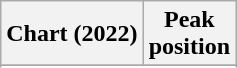<table class="wikitable plainrowheaders" style="text-align:center">
<tr>
<th scope="col">Chart (2022)</th>
<th scope="col">Peak<br>position</th>
</tr>
<tr>
</tr>
<tr>
</tr>
</table>
